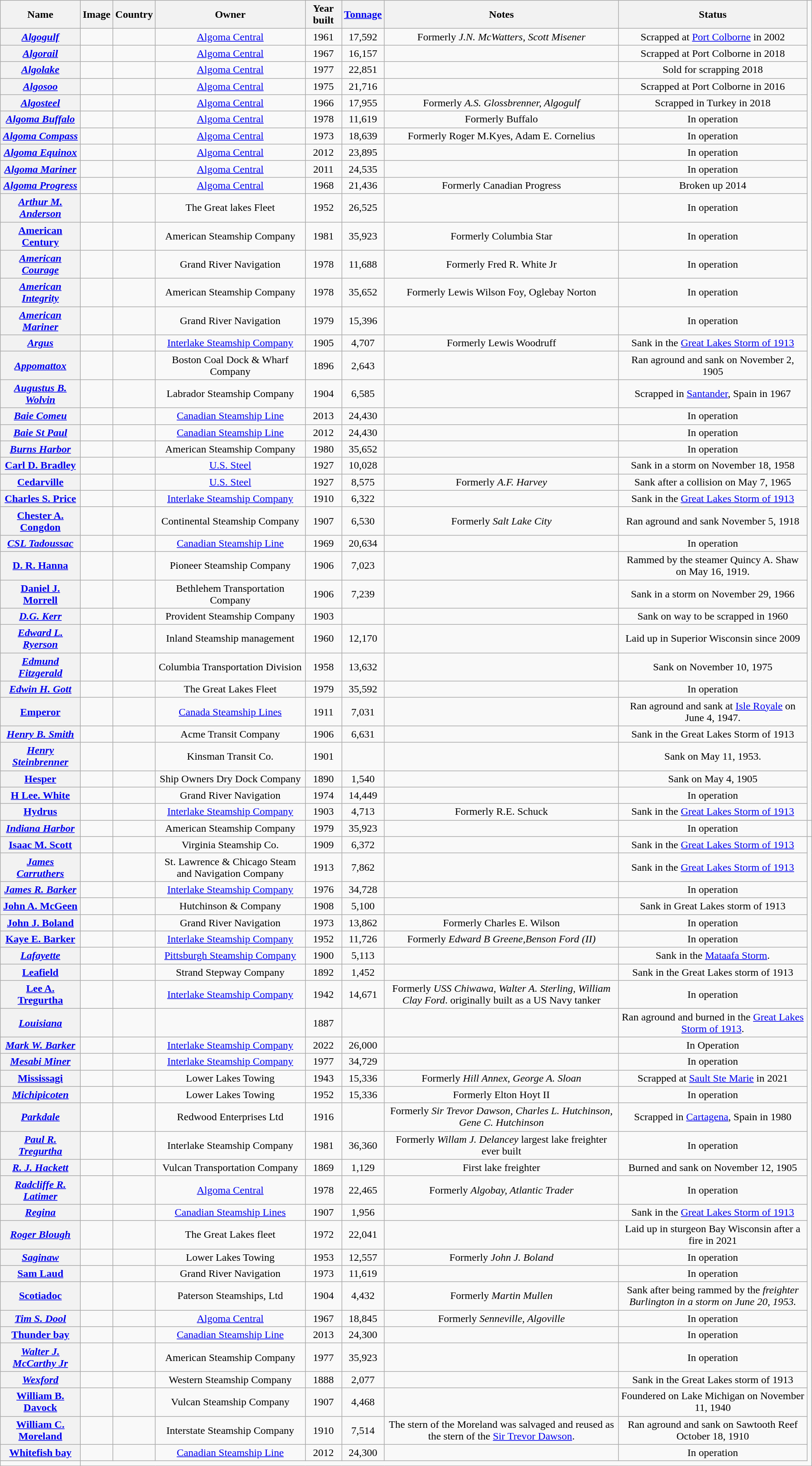<table class="wikitable sortable" style="text-align:center">
<tr>
<th>Name</th>
<th>Image</th>
<th>Country</th>
<th>Owner</th>
<th>Year built</th>
<th><a href='#'>Tonnage</a></th>
<th>Notes</th>
<th>Status</th>
</tr>
<tr>
<th><strong><em><a href='#'>Algogulf</a></em></strong></th>
<td></td>
<td></td>
<td><a href='#'>Algoma Central</a></td>
<td>1961</td>
<td>17,592</td>
<td>Formerly <em>J.N. McWatters, Scott Misener</em></td>
<td>Scrapped at <a href='#'>Port Colborne</a> in 2002</td>
</tr>
<tr>
<th><strong><em><a href='#'>Algorail</a></em></strong></th>
<td></td>
<td></td>
<td><a href='#'>Algoma Central</a></td>
<td>1967</td>
<td>16,157</td>
<td></td>
<td>Scrapped at Port Colborne in 2018</td>
</tr>
<tr>
<th><strong><em><a href='#'>Algolake</a></em></strong></th>
<td></td>
<td></td>
<td><a href='#'>Algoma Central</a></td>
<td>1977</td>
<td>22,851</td>
<td></td>
<td>Sold for scrapping 2018</td>
</tr>
<tr>
<th><strong><em><a href='#'>Algosoo</a></em></strong></th>
<td></td>
<td></td>
<td><a href='#'>Algoma Central</a></td>
<td>1975</td>
<td>21,716</td>
<td></td>
<td>Scrapped at Port Colborne in 2016</td>
</tr>
<tr>
<th><strong><em><a href='#'>Algosteel</a></em></strong></th>
<td></td>
<td></td>
<td><a href='#'>Algoma Central</a></td>
<td>1966</td>
<td>17,955</td>
<td>Formerly <em>A.S. Glossbrenner, Algogulf</em></td>
<td>Scrapped in Turkey in 2018</td>
</tr>
<tr>
<th><strong><em><a href='#'>Algoma Buffalo</a></em></strong></th>
<td></td>
<td></td>
<td><a href='#'>Algoma Central</a></td>
<td>1978</td>
<td>11,619</td>
<td>Formerly Buffalo</td>
<td>In operation</td>
</tr>
<tr>
<th><strong><em><a href='#'>Algoma Compass</a></em></strong></th>
<td></td>
<td></td>
<td><a href='#'>Algoma Central</a></td>
<td>1973</td>
<td>18,639</td>
<td>Formerly Roger M.Kyes, Adam E. Cornelius</td>
<td>In operation</td>
</tr>
<tr>
<th><strong><em><a href='#'>Algoma Equinox</a></em></strong></th>
<td></td>
<td></td>
<td><a href='#'>Algoma Central</a></td>
<td>2012</td>
<td>23,895</td>
<td></td>
<td>In operation</td>
</tr>
<tr>
<th><strong><em><a href='#'>Algoma Mariner</a></em></strong></th>
<td></td>
<td></td>
<td><a href='#'>Algoma Central</a></td>
<td>2011</td>
<td>24,535</td>
<td></td>
<td>In operation</td>
</tr>
<tr>
<th><strong><em><a href='#'>Algoma Progress</a></em></strong></th>
<td></td>
<td></td>
<td><a href='#'>Algoma Central</a></td>
<td>1968</td>
<td>21,436</td>
<td>Formerly Canadian Progress</td>
<td>Broken up 2014</td>
</tr>
<tr>
<th><strong><em><a href='#'>Arthur M. Anderson</a></em></strong></th>
<td></td>
<td></td>
<td>The Great lakes Fleet</td>
<td>1952</td>
<td>26,525</td>
<td></td>
<td>In operation</td>
</tr>
<tr>
<th><a href='#'>American Century</a></th>
<td></td>
<td></td>
<td>American Steamship Company</td>
<td>1981</td>
<td>35,923</td>
<td>Formerly Columbia Star</td>
<td>In operation</td>
</tr>
<tr>
<th><strong><em><a href='#'>American Courage</a></em></strong></th>
<td></td>
<td></td>
<td>Grand River Navigation</td>
<td>1978</td>
<td>11,688</td>
<td>Formerly Fred R. White Jr</td>
<td>In operation</td>
</tr>
<tr>
<th><strong><em><a href='#'>American Integrity</a></em></strong></th>
<td></td>
<td></td>
<td>American Steamship Company</td>
<td>1978</td>
<td>35,652</td>
<td>Formerly Lewis Wilson Foy, Oglebay Norton</td>
<td>In operation</td>
</tr>
<tr>
<th><strong><em><a href='#'>American Mariner</a></em></strong></th>
<td></td>
<td></td>
<td>Grand River Navigation</td>
<td>1979</td>
<td>15,396</td>
<td></td>
<td>In operation</td>
</tr>
<tr>
<th><strong><em><a href='#'>Argus</a></em></strong></th>
<td></td>
<td></td>
<td><a href='#'>Interlake Steamship Company</a></td>
<td>1905</td>
<td>4,707</td>
<td>Formerly Lewis Woodruff</td>
<td>Sank in the <a href='#'>Great Lakes Storm of 1913</a></td>
</tr>
<tr>
<th><strong><em><a href='#'>Appomattox</a></em></strong></th>
<td></td>
<td></td>
<td>Boston Coal Dock & Wharf Company</td>
<td>1896</td>
<td>2,643</td>
<td></td>
<td>Ran aground  and sank on November 2, 1905</td>
</tr>
<tr>
<th><strong><em><a href='#'>Augustus B. Wolvin</a></em></strong></th>
<td></td>
<td></td>
<td>Labrador Steamship Company</td>
<td>1904</td>
<td>6,585</td>
<td></td>
<td>Scrapped in <a href='#'>Santander</a>, Spain in 1967</td>
</tr>
<tr>
<th><strong><em><a href='#'>Baie Comeu</a></em></strong></th>
<td></td>
<td></td>
<td><a href='#'>Canadian Steamship Line</a></td>
<td>2013</td>
<td>24,430</td>
<td></td>
<td>In operation</td>
</tr>
<tr>
<th><strong><em><a href='#'>Baie St Paul</a></em></strong></th>
<td></td>
<td></td>
<td><a href='#'>Canadian Steamship Line</a></td>
<td>2012</td>
<td>24,430</td>
<td></td>
<td>In operation</td>
</tr>
<tr>
<th><strong><em><a href='#'>Burns Harbor</a></em></strong></th>
<td></td>
<td></td>
<td>American Steamship Company</td>
<td>1980</td>
<td>35,652</td>
<td></td>
<td>In operation</td>
</tr>
<tr>
<th><a href='#'><strong>Carl D. Bradley</strong></a></th>
<td></td>
<td></td>
<td><a href='#'>U.S. Steel</a></td>
<td>1927</td>
<td>10,028</td>
<td></td>
<td>Sank in a storm  on  November 18, 1958</td>
</tr>
<tr>
<th><a href='#'>Cedarville</a></th>
<td></td>
<td></td>
<td><a href='#'>U.S. Steel</a></td>
<td>1927</td>
<td>8,575</td>
<td>Formerly <em>A.F. Harvey</em></td>
<td>Sank after a collision on May 7, 1965</td>
</tr>
<tr>
<th><a href='#'>Charles S. Price</a></th>
<td></td>
<td></td>
<td><a href='#'>Interlake Steamship Company</a></td>
<td>1910</td>
<td>6,322</td>
<td></td>
<td>Sank in the <a href='#'>Great Lakes Storm of 1913</a></td>
</tr>
<tr>
<th><a href='#'>Chester A. Congdon</a></th>
<td></td>
<td></td>
<td>Continental Steamship Company</td>
<td>1907</td>
<td>6,530</td>
<td>Formerly <em>Salt Lake City</em></td>
<td>Ran aground and sank November 5, 1918</td>
</tr>
<tr>
<th><strong><em><a href='#'>CSL Tadoussac</a></em></strong></th>
<td></td>
<td></td>
<td><a href='#'>Canadian Steamship Line</a></td>
<td>1969</td>
<td>20,634</td>
<td></td>
<td>In operation</td>
</tr>
<tr>
<th><a href='#'>D. R. Hanna</a></th>
<td></td>
<td></td>
<td>Pioneer Steamship Company</td>
<td>1906</td>
<td>7,023</td>
<td></td>
<td>Rammed by the steamer Quincy A. Shaw on May 16, 1919.</td>
</tr>
<tr>
<th><a href='#'>Daniel J. Morrell</a></th>
<td></td>
<td></td>
<td>Bethlehem Transportation Company</td>
<td>1906</td>
<td>7,239</td>
<td></td>
<td>Sank in a storm on November 29, 1966</td>
</tr>
<tr>
<th><strong><em><a href='#'>D.G. Kerr</a></em></strong></th>
<td></td>
<td></td>
<td>Provident Steamship Company</td>
<td>1903</td>
<td></td>
<td></td>
<td>Sank on way to be scrapped in 1960</td>
</tr>
<tr>
<th><strong><em><a href='#'>Edward L. Ryerson</a></em></strong></th>
<td></td>
<td></td>
<td>Inland Steamship management</td>
<td>1960</td>
<td>12,170</td>
<td></td>
<td>Laid up in Superior Wisconsin since 2009</td>
</tr>
<tr>
<th><strong><em><a href='#'><em>Edmund Fitzgerald</em></a></em></strong></th>
<td></td>
<td></td>
<td>Columbia Transportation Division</td>
<td>1958</td>
<td>13,632</td>
<td></td>
<td>Sank on November 10, 1975</td>
</tr>
<tr>
<th><strong><em><a href='#'>Edwin H. Gott</a></em></strong></th>
<td></td>
<td></td>
<td>The Great Lakes Fleet</td>
<td>1979</td>
<td>35,592</td>
<td></td>
<td>In operation</td>
</tr>
<tr>
<th><strong><a href='#'>Emperor</a></strong></th>
<td></td>
<td></td>
<td><a href='#'>Canada Steamship Lines</a></td>
<td>1911</td>
<td>7,031</td>
<td></td>
<td>Ran aground and sank at <a href='#'>Isle Royale</a> on June 4, 1947.</td>
</tr>
<tr>
<th><strong><em><a href='#'>Henry B. Smith</a></em></strong></th>
<td></td>
<td></td>
<td>Acme Transit Company</td>
<td>1906</td>
<td>6,631</td>
<td></td>
<td>Sank in the Great Lakes Storm of 1913</td>
</tr>
<tr>
<th><strong><a href='#'><em>Henry Steinbrenner</em></a></strong></th>
<td></td>
<td></td>
<td>Kinsman Transit Co.</td>
<td>1901</td>
<td></td>
<td></td>
<td>Sank on May 11, 1953.</td>
</tr>
<tr>
<th><a href='#'>Hesper</a></th>
<td></td>
<td></td>
<td>Ship Owners Dry Dock Company</td>
<td>1890</td>
<td>1,540</td>
<td></td>
<td>Sank on May 4, 1905</td>
</tr>
<tr>
<th><strong><a href='#'>H Lee. White</a></strong></th>
<td></td>
<td></td>
<td>Grand River Navigation</td>
<td>1974</td>
<td>14,449</td>
<td></td>
<td>In operation</td>
</tr>
<tr>
<th><strong><a href='#'>Hydrus</a></strong></th>
<td></td>
<td></td>
<td><a href='#'>Interlake Steamship Company</a></td>
<td>1903</td>
<td>4,713</td>
<td>Formerly R.E. Schuck</td>
<td>Sank in the <a href='#'>Great Lakes Storm of 1913</a></td>
</tr>
<tr>
<th><strong><em><a href='#'>Indiana Harbor</a></em></strong></th>
<td></td>
<td></td>
<td>American Steamship Company</td>
<td>1979</td>
<td>35,923</td>
<td></td>
<td>In operation</td>
<td></td>
</tr>
<tr>
<th><strong><a href='#'>Isaac M. Scott</a></strong></th>
<td></td>
<td></td>
<td>Virginia Steamship Co.</td>
<td>1909</td>
<td>6,372</td>
<td></td>
<td>Sank in the <a href='#'>Great Lakes Storm of 1913</a></td>
</tr>
<tr>
<th><strong><em><a href='#'>James Carruthers</a></em></strong></th>
<td></td>
<td></td>
<td>St. Lawrence & Chicago Steam and Navigation Company</td>
<td>1913</td>
<td>7,862</td>
<td></td>
<td>Sank in the <a href='#'>Great Lakes Storm of 1913</a></td>
</tr>
<tr>
<th><strong><em><a href='#'>James R. Barker</a></em></strong></th>
<td></td>
<td></td>
<td><a href='#'>Interlake Steamship Company</a></td>
<td>1976</td>
<td>34,728</td>
<td></td>
<td>In operation</td>
</tr>
<tr>
<th><strong><a href='#'>John A. McGeen</a></strong></th>
<td></td>
<td></td>
<td>Hutchinson & Company</td>
<td>1908</td>
<td>5,100</td>
<td></td>
<td>Sank in Great Lakes storm of 1913</td>
</tr>
<tr>
<th><strong><a href='#'>John J. Boland</a></strong></th>
<td></td>
<td></td>
<td>Grand River Navigation</td>
<td>1973</td>
<td>13,862</td>
<td>Formerly Charles E. Wilson</td>
<td>In operation</td>
</tr>
<tr>
<th><strong><a href='#'>Kaye E. Barker</a></strong></th>
<td></td>
<td></td>
<td><a href='#'>Interlake Steamship Company</a></td>
<td>1952</td>
<td>11,726</td>
<td>Formerly <em>Edward B Greene,Benson Ford (II)</em></td>
<td>In operation</td>
</tr>
<tr>
<th><strong><em><a href='#'>Lafayette</a></em></strong></th>
<td></td>
<td></td>
<td><a href='#'>Pittsburgh Steamship Company</a></td>
<td>1900</td>
<td>5,113</td>
<td></td>
<td>Sank in the <a href='#'>Mataafa Storm</a>.</td>
</tr>
<tr>
<th><strong><a href='#'>Leafield</a></strong></th>
<td></td>
<td></td>
<td>Strand Stepway Company</td>
<td>1892</td>
<td>1,452</td>
<td></td>
<td>Sank in the Great Lakes storm of 1913</td>
</tr>
<tr>
<th><strong><a href='#'>Lee A. Tregurtha</a></strong></th>
<td></td>
<td></td>
<td><a href='#'>Interlake Steamship Company</a></td>
<td>1942</td>
<td>14,671</td>
<td>Formerly <em>USS Chiwawa, Walter A. Sterling, William Clay Ford</em>. originally built as a US Navy tanker</td>
<td>In operation</td>
</tr>
<tr>
<th><strong><em><a href='#'>Louisiana</a></em></strong></th>
<td></td>
<td></td>
<td></td>
<td>1887</td>
<td></td>
<td></td>
<td>Ran aground and burned in the  <a href='#'>Great Lakes Storm of 1913</a>.</td>
</tr>
<tr>
<th><strong><em><a href='#'>Mark W. Barker</a></em></strong></th>
<td></td>
<td></td>
<td><a href='#'>Interlake Steamship Company</a></td>
<td>2022</td>
<td>26,000</td>
<td></td>
<td>In Operation</td>
</tr>
<tr>
<th><strong><em><a href='#'>Mesabi Miner</a></em></strong></th>
<td></td>
<td></td>
<td><a href='#'>Interlake Steamship Company</a></td>
<td>1977</td>
<td>34,729</td>
<td></td>
<td>In operation</td>
</tr>
<tr>
<th><a href='#'>Mississagi</a></th>
<td></td>
<td></td>
<td>Lower Lakes Towing</td>
<td>1943</td>
<td>15,336</td>
<td>Formerly <em>Hill Annex, George A. Sloan</em></td>
<td>Scrapped at <a href='#'>Sault Ste Marie</a> in 2021</td>
</tr>
<tr>
<th><strong><em><a href='#'>Michipicoten</a></em></strong></th>
<td></td>
<td></td>
<td>Lower Lakes Towing</td>
<td>1952</td>
<td>15,336</td>
<td>Formerly Elton Hoyt II</td>
<td>In operation</td>
</tr>
<tr>
<th><strong><em><a href='#'>Parkdale</a></em></strong></th>
<td></td>
<td></td>
<td>Redwood Enterprises Ltd</td>
<td>1916</td>
<td></td>
<td>Formerly <em>Sir Trevor Dawson, Charles L. Hutchinson, Gene C. Hutchinson</em></td>
<td>Scrapped in <a href='#'>Cartagena</a>, Spain in 1980</td>
</tr>
<tr>
<th><strong><em><a href='#'>Paul R. Tregurtha</a></em></strong></th>
<td></td>
<td></td>
<td>Interlake Steamship Company</td>
<td>1981</td>
<td>36,360</td>
<td>Formerly <em>Willam J. Delancey</em> largest lake freighter ever built</td>
<td>In operation</td>
</tr>
<tr>
<th><strong><em><a href='#'>R. J. Hackett</a></em></strong></th>
<td></td>
<td></td>
<td>Vulcan Transportation Company</td>
<td>1869</td>
<td>1,129</td>
<td>First lake freighter</td>
<td>Burned and sank on November 12, 1905</td>
</tr>
<tr>
<th><strong><em><a href='#'>Radcliffe R. Latimer</a></em></strong></th>
<td></td>
<td></td>
<td><a href='#'>Algoma Central</a></td>
<td>1978</td>
<td>22,465</td>
<td>Formerly <em>Algobay, Atlantic Trader</em></td>
<td>In operation</td>
</tr>
<tr>
<th><strong><em><a href='#'>Regina</a></em></strong></th>
<td></td>
<td></td>
<td><a href='#'>Canadian Steamship Lines</a></td>
<td>1907</td>
<td>1,956</td>
<td></td>
<td>Sank in the <a href='#'>Great Lakes Storm of 1913</a></td>
</tr>
<tr>
<th><strong><em><a href='#'>Roger Blough</a></em></strong></th>
<td></td>
<td></td>
<td>The Great Lakes fleet</td>
<td>1972</td>
<td>22,041</td>
<td></td>
<td>Laid up in sturgeon Bay Wisconsin after a fire in 2021</td>
</tr>
<tr>
<th><strong><em><a href='#'>Saginaw</a></em></strong></th>
<td></td>
<td></td>
<td>Lower Lakes Towing</td>
<td>1953</td>
<td>12,557</td>
<td>Formerly <em>John J. Boland</em></td>
<td>In operation</td>
</tr>
<tr>
<th><a href='#'>Sam Laud</a></th>
<td></td>
<td></td>
<td>Grand River Navigation</td>
<td>1973</td>
<td>11,619</td>
<td></td>
<td>In operation</td>
</tr>
<tr>
<th><a href='#'>Scotiadoc</a></th>
<td></td>
<td></td>
<td>Paterson Steamships, Ltd</td>
<td>1904</td>
<td>4,432</td>
<td>Formerly <em>Martin Mullen</em></td>
<td>Sank after being rammed by the <em>freighter Burlington in a storm on June 20, 1953.</em></td>
</tr>
<tr>
<th><strong><em><a href='#'>Tim S. Dool</a></em></strong></th>
<td></td>
<td></td>
<td><a href='#'>Algoma Central</a></td>
<td>1967</td>
<td>18,845</td>
<td>Formerly <em>Senneville, Algoville</em></td>
<td>In operation</td>
</tr>
<tr>
<th><a href='#'>Thunder bay</a></th>
<td></td>
<td></td>
<td><a href='#'>Canadian Steamship Line</a></td>
<td>2013</td>
<td>24,300</td>
<td></td>
<td>In operation</td>
</tr>
<tr>
<th><strong><em><a href='#'>Walter J. McCarthy Jr</a></em></strong></th>
<td></td>
<td></td>
<td>American Steamship Company</td>
<td>1977</td>
<td>35,923</td>
<td></td>
<td>In operation</td>
</tr>
<tr>
<th><strong><em><a href='#'>Wexford</a></em></strong></th>
<td></td>
<td></td>
<td>Western Steamship Company</td>
<td>1888</td>
<td>2,077</td>
<td></td>
<td>Sank in the Great Lakes storm of 1913</td>
</tr>
<tr>
<th><a href='#'>William B. Davock</a></th>
<td></td>
<td></td>
<td>Vulcan Steamship Company</td>
<td>1907</td>
<td>4,468</td>
<td></td>
<td>Foundered on Lake Michigan on November 11, 1940</td>
</tr>
<tr>
<th><a href='#'>William C. Moreland</a></th>
<td></td>
<td></td>
<td>Interstate Steamship Company</td>
<td>1910</td>
<td>7,514</td>
<td>The stern of the Moreland was salvaged and reused as the stern of the <a href='#'>Sir Trevor Dawson</a>.</td>
<td>Ran aground and sank on Sawtooth Reef  October 18, 1910</td>
</tr>
<tr>
<th><a href='#'>Whitefish bay</a></th>
<td></td>
<td></td>
<td><a href='#'>Canadian Steamship Line</a></td>
<td>2012</td>
<td>24,300</td>
<td></td>
<td>In operation</td>
</tr>
<tr>
<td></td>
</tr>
</table>
